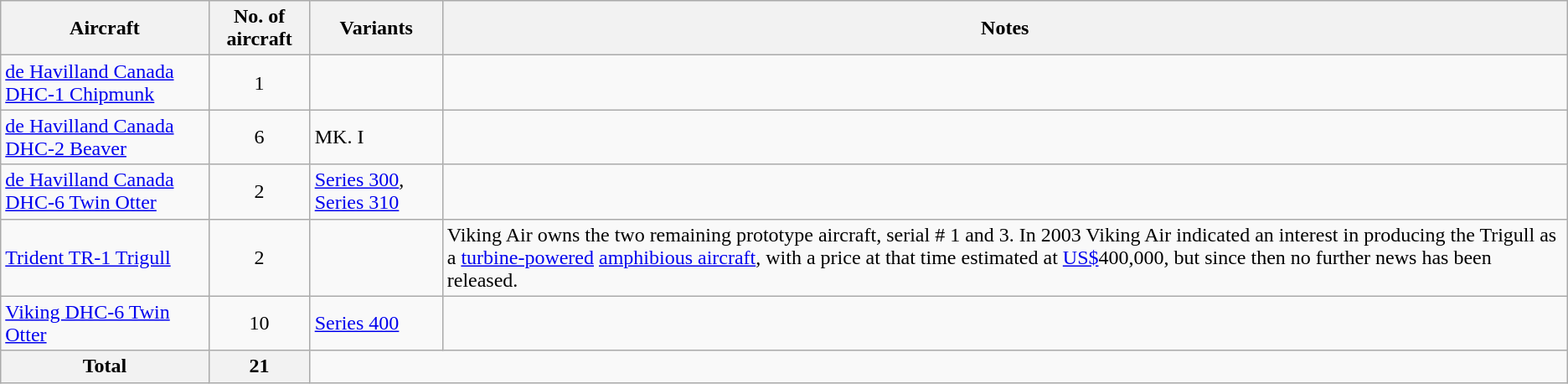<table class="wikitable">
<tr>
<th>Aircraft</th>
<th>No. of aircraft</th>
<th>Variants</th>
<th>Notes</th>
</tr>
<tr>
<td><a href='#'>de Havilland Canada DHC-1 Chipmunk</a></td>
<td align=center>1</td>
<td></td>
<td></td>
</tr>
<tr>
<td><a href='#'>de Havilland Canada DHC-2 Beaver</a></td>
<td align=center>6</td>
<td>MK. I</td>
<td></td>
</tr>
<tr>
<td><a href='#'>de Havilland Canada DHC-6 Twin Otter</a></td>
<td align=center>2</td>
<td><a href='#'>Series 300</a>, <a href='#'>Series 310</a></td>
<td></td>
</tr>
<tr>
<td><a href='#'>Trident TR-1 Trigull</a></td>
<td align=center>2</td>
<td></td>
<td>Viking Air owns the two remaining prototype aircraft, serial # 1 and 3. In 2003 Viking Air indicated an interest in producing the Trigull as a <a href='#'>turbine-powered</a> <a href='#'>amphibious aircraft</a>, with a price at that time estimated at <a href='#'>US$</a>400,000, but since then no further news has been released.</td>
</tr>
<tr>
<td><a href='#'>Viking DHC-6 Twin Otter</a></td>
<td align=center>10</td>
<td><a href='#'>Series 400</a></td>
<td></td>
</tr>
<tr>
<th>Total</th>
<th align=center>21</th>
<td colspan="2"></td>
</tr>
</table>
